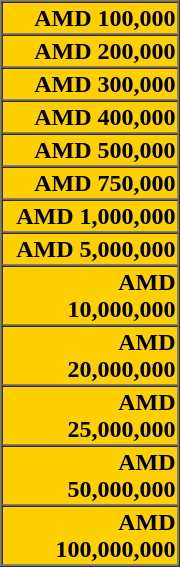<table border=1 cellspacing=0 cellpadding =1 width=120px bgcolor=#FFED00|->
<tr>
<td align=right><strong>AMD 100,000</strong></td>
</tr>
<tr>
<td align=right><strong>AMD 200,000</strong></td>
</tr>
<tr>
<td align=right><strong>AMD 300,000</strong></td>
</tr>
<tr>
<td align=right><strong>AMD 400,000</strong></td>
</tr>
<tr>
<td align=right><strong>AMD 500,000</strong></td>
</tr>
<tr>
<td align=right><strong>AMD 750,000</strong></td>
</tr>
<tr>
<td align=right><strong>AMD 1,000,000</strong></td>
</tr>
<tr>
<td align=right><strong>AMD 5,000,000</strong></td>
</tr>
<tr>
<td align=right><strong>AMD 10,000,000</strong></td>
</tr>
<tr>
<td align=right><strong>AMD 20,000,000</strong></td>
</tr>
<tr>
<td align=right><strong>AMD 25,000,000</strong></td>
</tr>
<tr>
<td align=right><strong>AMD 50,000,000</strong></td>
</tr>
<tr>
<td align=right><strong>AMD 100,000,000</strong></td>
</tr>
</table>
